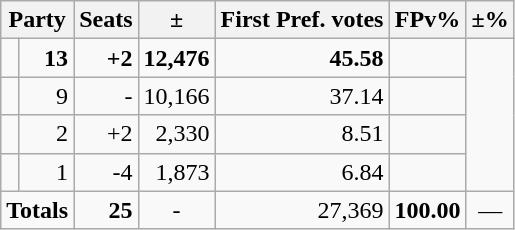<table class=wikitable>
<tr>
<th colspan=2 align=center>Party</th>
<th valign=top>Seats</th>
<th valign=top>±</th>
<th valign=top>First Pref. votes</th>
<th valign=top>FPv%</th>
<th valign=top>±%</th>
</tr>
<tr>
<td></td>
<td align=right><strong>13</strong></td>
<td align=right><strong>+2</strong></td>
<td align=right><strong>12,476</strong></td>
<td align=right><strong>45.58</strong></td>
<td align=right></td>
</tr>
<tr>
<td></td>
<td align=right>9</td>
<td align=right>-</td>
<td align=right>10,166</td>
<td align=right>37.14</td>
<td align=right></td>
</tr>
<tr>
<td></td>
<td align=right>2</td>
<td align=right>+2</td>
<td align=right>2,330</td>
<td align=right>8.51</td>
<td align=right></td>
</tr>
<tr>
<td></td>
<td align=right>1</td>
<td align=right>-4</td>
<td align=right>1,873</td>
<td align=right>6.84</td>
<td align=right></td>
</tr>
<tr>
<td colspan=2 align=center><strong>Totals</strong></td>
<td align=right><strong>25</strong></td>
<td align=center>-</td>
<td align=right>27,369</td>
<td align=center><strong>100.00</strong></td>
<td align=center>—</td>
</tr>
</table>
